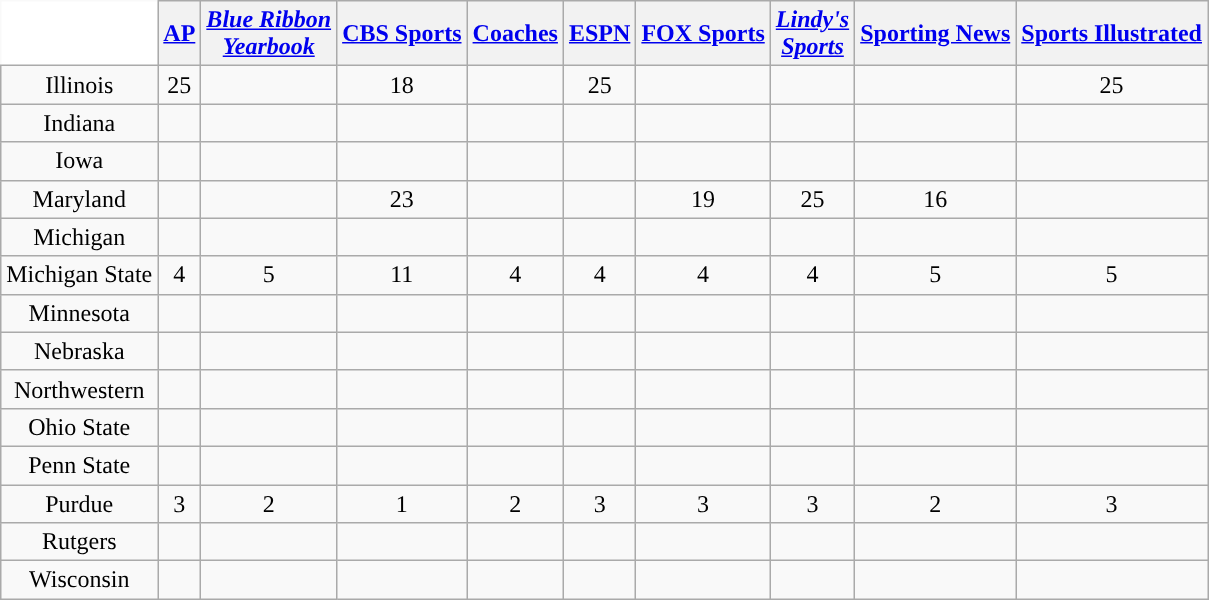<table class="wikitable" style="white-space:nowrap; text-align:center">
<tr>
<td style="background:white; border-top-style:hidden; border-left-style:hidden;"></td>
<th><a href='#'>AP</a></th>
<th><em><a href='#'>Blue Ribbon<br>Yearbook</a></em></th>
<th><a href='#'>CBS Sports</a></th>
<th><a href='#'>Coaches</a></th>
<th><a href='#'>ESPN</a></th>
<th><a href='#'>FOX Sports</a></th>
<th><em><a href='#'>Lindy's<br>Sports</a></em></th>
<th><a href='#'>Sporting News</a></th>
<th><a href='#'>Sports Illustrated</a></th>
</tr>
<tr>
<td style="background:#">Illinois</td>
<td>25</td>
<td></td>
<td>18</td>
<td></td>
<td>25</td>
<td></td>
<td></td>
<td></td>
<td>25</td>
</tr>
<tr>
<td style=>Indiana</td>
<td></td>
<td></td>
<td></td>
<td></td>
<td></td>
<td></td>
<td></td>
<td></td>
<td></td>
</tr>
<tr>
<td style=>Iowa</td>
<td></td>
<td></td>
<td></td>
<td></td>
<td></td>
<td></td>
<td></td>
<td></td>
<td></td>
</tr>
<tr>
<td style=>Maryland</td>
<td></td>
<td></td>
<td>23</td>
<td></td>
<td></td>
<td>19</td>
<td>25</td>
<td>16</td>
<td></td>
</tr>
<tr>
<td style=>Michigan</td>
<td></td>
<td></td>
<td></td>
<td></td>
<td></td>
<td></td>
<td></td>
<td></td>
<td></td>
</tr>
<tr>
<td style=>Michigan State</td>
<td>4</td>
<td>5</td>
<td>11</td>
<td>4</td>
<td>4</td>
<td>4</td>
<td>4</td>
<td>5</td>
<td>5</td>
</tr>
<tr>
<td style=>Minnesota</td>
<td></td>
<td></td>
<td></td>
<td></td>
<td></td>
<td></td>
<td></td>
<td></td>
<td></td>
</tr>
<tr>
<td style=>Nebraska</td>
<td></td>
<td></td>
<td></td>
<td></td>
<td></td>
<td></td>
<td></td>
<td></td>
<td></td>
</tr>
<tr>
<td style=>Northwestern</td>
<td></td>
<td></td>
<td></td>
<td></td>
<td></td>
<td></td>
<td></td>
<td></td>
<td></td>
</tr>
<tr>
<td style=>Ohio State</td>
<td></td>
<td></td>
<td></td>
<td></td>
<td></td>
<td></td>
<td></td>
<td></td>
<td></td>
</tr>
<tr>
<td style=>Penn State</td>
<td></td>
<td></td>
<td></td>
<td></td>
<td></td>
<td></td>
<td></td>
<td></td>
<td></td>
</tr>
<tr>
<td style=>Purdue</td>
<td>3</td>
<td>2</td>
<td>1</td>
<td>2</td>
<td>3</td>
<td>3</td>
<td>3</td>
<td>2</td>
<td>3</td>
</tr>
<tr>
<td style=>Rutgers</td>
<td></td>
<td></td>
<td></td>
<td></td>
<td></td>
<td></td>
<td></td>
<td></td>
<td></td>
</tr>
<tr>
<td style=>Wisconsin</td>
<td></td>
<td></td>
<td></td>
<td></td>
<td></td>
<td></td>
<td></td>
<td></td>
<td></td>
</tr>
</table>
